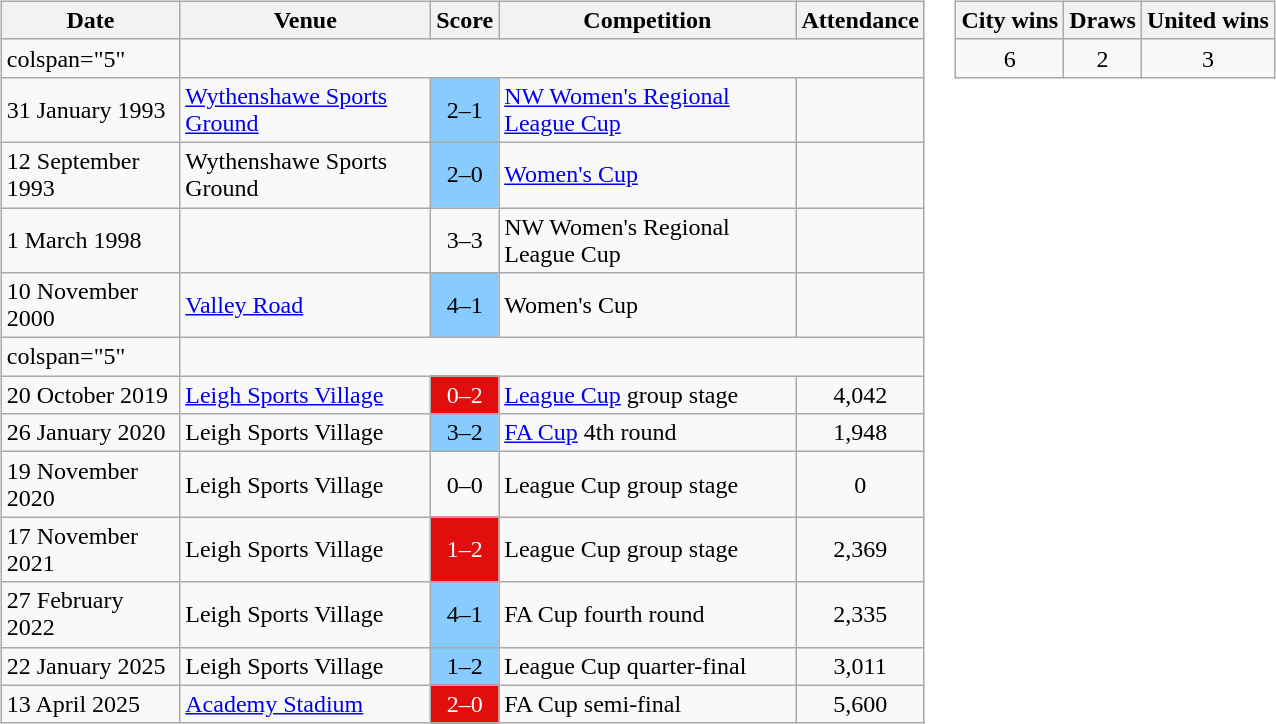<table>
<tr>
<td valign="top" width=33%><br><table class="wikitable">
<tr>
<th>Date</th>
<th>Venue</th>
<th>Score</th>
<th>Competition</th>
<th>Attendance</th>
</tr>
<tr>
<td>colspan="5"</td>
</tr>
<tr>
<td>31 January 1993</td>
<td><a href='#'>Wythenshawe Sports Ground</a></td>
<td align="center" style="background:#88CCFF">2–1</td>
<td><a href='#'>NW Women's Regional League Cup</a></td>
<td></td>
</tr>
<tr>
<td>12 September 1993</td>
<td>Wythenshawe Sports Ground</td>
<td align="center" style="background:#88CCFF">2–0</td>
<td><a href='#'>Women's Cup</a></td>
<td></td>
</tr>
<tr>
<td>1 March 1998</td>
<td></td>
<td align="center">3–3</td>
<td>NW Women's Regional League Cup</td>
<td></td>
</tr>
<tr>
<td>10 November 2000</td>
<td><a href='#'>Valley Road</a></td>
<td align="center" style="background:#88CCFF">4–1</td>
<td>Women's Cup</td>
<td></td>
</tr>
<tr>
<td>colspan="5"</td>
</tr>
<tr>
<td>20 October 2019</td>
<td><a href='#'>Leigh Sports Village</a></td>
<td align="center" style="background:#E20E0E; color:#FFFFFF">0–2</td>
<td><a href='#'>League Cup</a> group stage</td>
<td align="center">4,042</td>
</tr>
<tr>
<td>26 January 2020</td>
<td>Leigh Sports Village</td>
<td align="center" style="background:#88CCFF">3–2</td>
<td><a href='#'>FA Cup</a> 4th round</td>
<td align="center">1,948</td>
</tr>
<tr>
<td>19 November 2020</td>
<td>Leigh Sports Village</td>
<td align="center">0–0<br></td>
<td>League Cup group stage</td>
<td align="center">0</td>
</tr>
<tr>
<td>17 November 2021</td>
<td>Leigh Sports Village</td>
<td align="center" style="background:#E20E0E; color:#FFFFFF">1–2</td>
<td>League Cup group stage</td>
<td align="center">2,369</td>
</tr>
<tr>
<td>27 February 2022</td>
<td>Leigh Sports Village</td>
<td align="center" style="background:#88CCFF">4–1</td>
<td>FA Cup fourth round</td>
<td align="center">2,335</td>
</tr>
<tr>
<td>22 January 2025</td>
<td>Leigh Sports Village</td>
<td align="center" style="background:#88CCFF">1–2</td>
<td>League Cup quarter-final</td>
<td align=center>3,011</td>
</tr>
<tr>
<td>13 April 2025</td>
<td><a href='#'>Academy Stadium</a></td>
<td align="center" style="background:#E20E0E; color:#FFFFFF">2–0</td>
<td>FA Cup semi-final</td>
<td align="center">5,600</td>
</tr>
</table>
</td>
<td valign="top" width=33%><br><table class="wikitable" style="text-align:center">
<tr>
<th>City wins</th>
<th>Draws</th>
<th>United wins</th>
</tr>
<tr>
<td>6</td>
<td>2</td>
<td>3</td>
</tr>
</table>
</td>
</tr>
</table>
